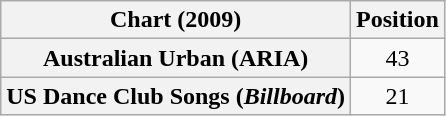<table class="wikitable sortable plainrowheaders" style="text-align:center">
<tr>
<th scope="col">Chart (2009)</th>
<th scope="col">Position</th>
</tr>
<tr>
<th scope="row">Australian Urban (ARIA)</th>
<td>43</td>
</tr>
<tr>
<th scope="row">US Dance Club Songs (<em>Billboard</em>)</th>
<td>21</td>
</tr>
</table>
